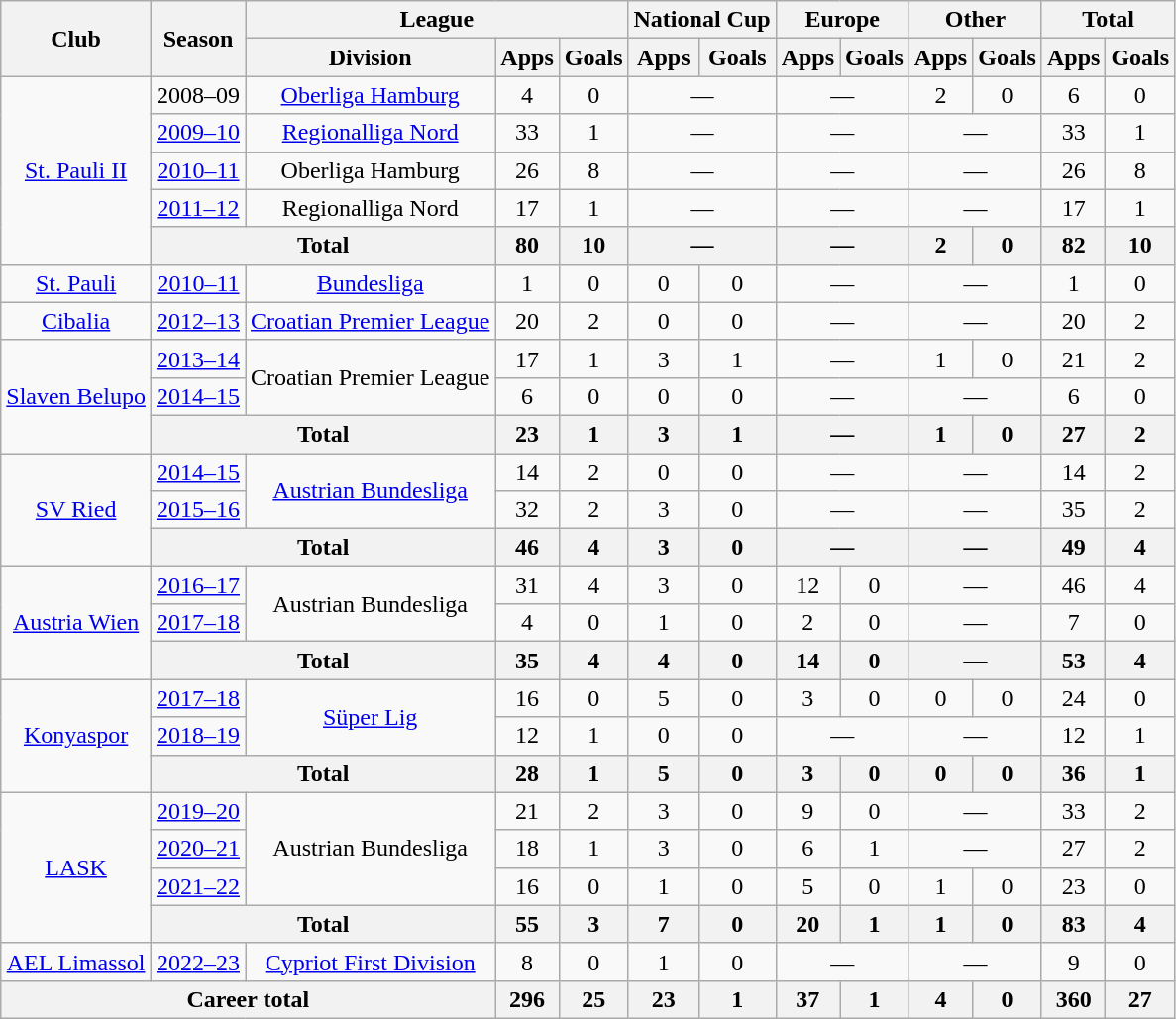<table class="wikitable" style="text-align:center">
<tr>
<th rowspan="2">Club</th>
<th rowspan="2">Season</th>
<th colspan="3">League</th>
<th colspan="2">National Cup</th>
<th colspan="2">Europe</th>
<th colspan="2">Other</th>
<th colspan="2">Total</th>
</tr>
<tr>
<th>Division</th>
<th>Apps</th>
<th>Goals</th>
<th>Apps</th>
<th>Goals</th>
<th>Apps</th>
<th>Goals</th>
<th>Apps</th>
<th>Goals</th>
<th>Apps</th>
<th>Goals</th>
</tr>
<tr>
<td rowspan="5"><a href='#'>St. Pauli II</a></td>
<td>2008–09</td>
<td><a href='#'>Oberliga Hamburg</a></td>
<td>4</td>
<td>0</td>
<td colspan="2">—</td>
<td colspan="2">—</td>
<td>2</td>
<td>0</td>
<td>6</td>
<td>0</td>
</tr>
<tr>
<td><a href='#'>2009–10</a></td>
<td><a href='#'>Regionalliga Nord</a></td>
<td>33</td>
<td>1</td>
<td colspan="2">—</td>
<td colspan="2">—</td>
<td colspan="2">—</td>
<td>33</td>
<td>1</td>
</tr>
<tr>
<td><a href='#'>2010–11</a></td>
<td>Oberliga Hamburg</td>
<td>26</td>
<td>8</td>
<td colspan="2">—</td>
<td colspan="2">—</td>
<td colspan="2">—</td>
<td>26</td>
<td>8</td>
</tr>
<tr>
<td><a href='#'>2011–12</a></td>
<td>Regionalliga Nord</td>
<td>17</td>
<td>1</td>
<td colspan="2">—</td>
<td colspan="2">—</td>
<td colspan="2">—</td>
<td>17</td>
<td>1</td>
</tr>
<tr>
<th colspan="2">Total</th>
<th>80</th>
<th>10</th>
<th colspan="2">—</th>
<th colspan="2">—</th>
<th>2</th>
<th>0</th>
<th>82</th>
<th>10</th>
</tr>
<tr>
<td><a href='#'>St. Pauli</a></td>
<td><a href='#'>2010–11</a></td>
<td><a href='#'>Bundesliga</a></td>
<td>1</td>
<td>0</td>
<td>0</td>
<td>0</td>
<td colspan="2">—</td>
<td colspan="2">—</td>
<td>1</td>
<td>0</td>
</tr>
<tr>
<td><a href='#'>Cibalia</a></td>
<td><a href='#'>2012–13</a></td>
<td><a href='#'>Croatian Premier League</a></td>
<td>20</td>
<td>2</td>
<td>0</td>
<td>0</td>
<td colspan="2">—</td>
<td colspan="2">—</td>
<td>20</td>
<td>2</td>
</tr>
<tr>
<td rowspan="3"><a href='#'>Slaven Belupo</a></td>
<td><a href='#'>2013–14</a></td>
<td rowspan="2">Croatian Premier League</td>
<td>17</td>
<td>1</td>
<td>3</td>
<td>1</td>
<td colspan="2">—</td>
<td>1</td>
<td>0</td>
<td>21</td>
<td>2</td>
</tr>
<tr>
<td><a href='#'>2014–15</a></td>
<td>6</td>
<td>0</td>
<td>0</td>
<td>0</td>
<td colspan="2">—</td>
<td colspan="2">—</td>
<td>6</td>
<td>0</td>
</tr>
<tr>
<th colspan="2">Total</th>
<th>23</th>
<th>1</th>
<th>3</th>
<th>1</th>
<th colspan="2">—</th>
<th>1</th>
<th>0</th>
<th>27</th>
<th>2</th>
</tr>
<tr>
<td rowspan="3"><a href='#'>SV Ried</a></td>
<td><a href='#'>2014–15</a></td>
<td rowspan="2"><a href='#'>Austrian Bundesliga</a></td>
<td>14</td>
<td>2</td>
<td>0</td>
<td>0</td>
<td colspan="2">—</td>
<td colspan="2">—</td>
<td>14</td>
<td>2</td>
</tr>
<tr>
<td><a href='#'>2015–16</a></td>
<td>32</td>
<td>2</td>
<td>3</td>
<td>0</td>
<td colspan="2">—</td>
<td colspan="2">—</td>
<td>35</td>
<td>2</td>
</tr>
<tr>
<th colspan="2">Total</th>
<th>46</th>
<th>4</th>
<th>3</th>
<th>0</th>
<th colspan="2">—</th>
<th colspan="2">—</th>
<th>49</th>
<th>4</th>
</tr>
<tr>
<td rowspan="3"><a href='#'>Austria Wien</a></td>
<td><a href='#'>2016–17</a></td>
<td rowspan="2">Austrian Bundesliga</td>
<td>31</td>
<td>4</td>
<td>3</td>
<td>0</td>
<td>12</td>
<td>0</td>
<td colspan="2">—</td>
<td>46</td>
<td>4</td>
</tr>
<tr>
<td><a href='#'>2017–18</a></td>
<td>4</td>
<td>0</td>
<td>1</td>
<td>0</td>
<td>2</td>
<td>0</td>
<td colspan="2">—</td>
<td>7</td>
<td>0</td>
</tr>
<tr>
<th colspan="2">Total</th>
<th>35</th>
<th>4</th>
<th>4</th>
<th>0</th>
<th>14</th>
<th>0</th>
<th colspan="2">—</th>
<th>53</th>
<th>4</th>
</tr>
<tr>
<td rowspan="3"><a href='#'>Konyaspor</a></td>
<td><a href='#'>2017–18</a></td>
<td rowspan="2"><a href='#'>Süper Lig</a></td>
<td>16</td>
<td>0</td>
<td>5</td>
<td>0</td>
<td>3</td>
<td>0</td>
<td>0</td>
<td>0</td>
<td>24</td>
<td>0</td>
</tr>
<tr>
<td><a href='#'>2018–19</a></td>
<td>12</td>
<td>1</td>
<td>0</td>
<td>0</td>
<td colspan="2">—</td>
<td colspan="2">—</td>
<td>12</td>
<td>1</td>
</tr>
<tr>
<th colspan="2">Total</th>
<th>28</th>
<th>1</th>
<th>5</th>
<th>0</th>
<th>3</th>
<th>0</th>
<th>0</th>
<th>0</th>
<th>36</th>
<th>1</th>
</tr>
<tr>
<td rowspan="4"><a href='#'>LASK</a></td>
<td><a href='#'>2019–20</a></td>
<td rowspan="3">Austrian Bundesliga</td>
<td>21</td>
<td>2</td>
<td>3</td>
<td>0</td>
<td>9</td>
<td>0</td>
<td colspan="2">—</td>
<td>33</td>
<td>2</td>
</tr>
<tr>
<td><a href='#'>2020–21</a></td>
<td>18</td>
<td>1</td>
<td>3</td>
<td>0</td>
<td>6</td>
<td>1</td>
<td colspan="2">—</td>
<td>27</td>
<td>2</td>
</tr>
<tr>
<td><a href='#'>2021–22</a></td>
<td>16</td>
<td>0</td>
<td>1</td>
<td>0</td>
<td>5</td>
<td>0</td>
<td>1</td>
<td>0</td>
<td>23</td>
<td>0</td>
</tr>
<tr>
<th colspan="2">Total</th>
<th>55</th>
<th>3</th>
<th>7</th>
<th>0</th>
<th>20</th>
<th>1</th>
<th>1</th>
<th>0</th>
<th>83</th>
<th>4</th>
</tr>
<tr>
<td><a href='#'>AEL Limassol</a></td>
<td><a href='#'>2022–23</a></td>
<td><a href='#'>Cypriot First Division</a></td>
<td>8</td>
<td>0</td>
<td>1</td>
<td>0</td>
<td colspan="2">—</td>
<td colspan="2">—</td>
<td>9</td>
<td>0</td>
</tr>
<tr>
<th colspan="3">Career total</th>
<th>296</th>
<th>25</th>
<th>23</th>
<th>1</th>
<th>37</th>
<th>1</th>
<th>4</th>
<th>0</th>
<th>360</th>
<th>27</th>
</tr>
</table>
